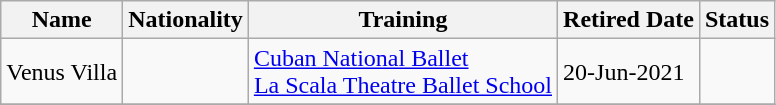<table class="wikitable">
<tr>
<th>Name</th>
<th>Nationality</th>
<th>Training</th>
<th>Retired Date</th>
<th>Status</th>
</tr>
<tr>
<td>Venus Villa</td>
<td></td>
<td><a href='#'>Cuban National Ballet</a><br><a href='#'>La Scala Theatre Ballet School</a></td>
<td>20-Jun-2021</td>
<td></td>
</tr>
<tr>
</tr>
</table>
